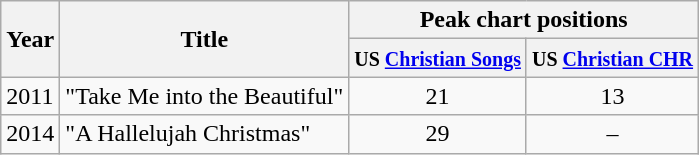<table class="wikitable" style="text-align:center">
<tr>
<th rowspan="2">Year</th>
<th rowspan="2">Title</th>
<th colspan="4">Peak chart positions</th>
</tr>
<tr>
<th><small>US <a href='#'>Christian Songs</a></small></th>
<th><small>US <a href='#'>Christian CHR</a></small></th>
</tr>
<tr>
<td style="text-align:left">2011</td>
<td style="text-align:left">"Take Me into the Beautiful"</td>
<td>21</td>
<td>13</td>
</tr>
<tr>
<td style="text-align:left">2014</td>
<td style="text-align:left">"A Hallelujah Christmas"</td>
<td>29</td>
<td>–</td>
</tr>
</table>
